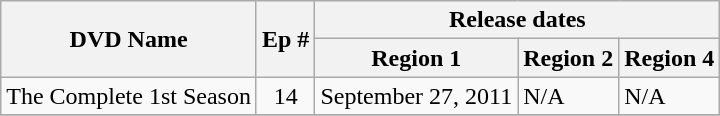<table class="wikitable">
<tr>
<th rowspan="2">DVD Name</th>
<th rowspan="2">Ep #</th>
<th colspan="3">Release dates</th>
</tr>
<tr>
<th>Region 1</th>
<th>Region 2</th>
<th>Region 4</th>
</tr>
<tr>
<td>The Complete 1st Season</td>
<td style="text-align:center;">14</td>
<td>September 27, 2011</td>
<td>N/A</td>
<td>N/A</td>
</tr>
<tr>
</tr>
</table>
